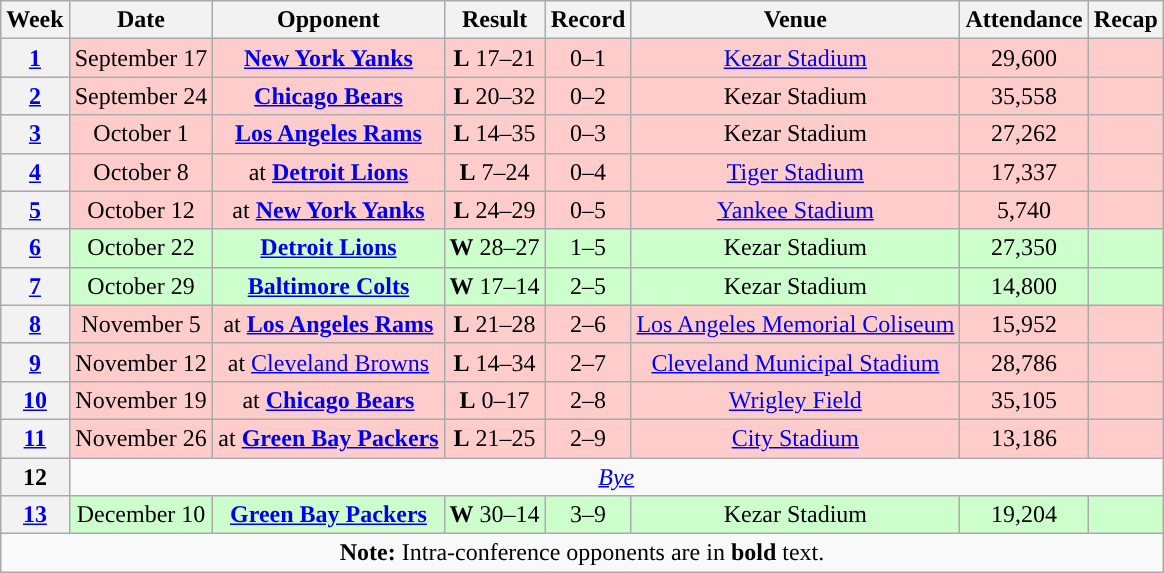<table class="wikitable" style="text-align:center">
<tr>
<th>Week</th>
<th>Date</th>
<th>Opponent</th>
<th>Result</th>
<th>Record</th>
<th>Venue</th>
<th>Attendance</th>
<th>Recap</th>
</tr>
<tr style="background:#fcc">
<th><a href='#'>1</a></th>
<td>September 17</td>
<td><strong><a href='#'>New York Yanks</a></strong></td>
<td><strong>L</strong> 17–21</td>
<td>0–1</td>
<td><a href='#'>Kezar Stadium</a></td>
<td>29,600</td>
<td></td>
</tr>
<tr style="background:#fcc">
<th><a href='#'>2</a></th>
<td>September 24</td>
<td><strong><a href='#'>Chicago Bears</a></strong></td>
<td><strong>L</strong> 20–32</td>
<td>0–2</td>
<td>Kezar Stadium</td>
<td>35,558</td>
<td></td>
</tr>
<tr style="background:#fcc">
<th><a href='#'>3</a></th>
<td>October 1</td>
<td><strong><a href='#'>Los Angeles Rams</a></strong></td>
<td><strong>L</strong>  14–35</td>
<td>0–3</td>
<td>Kezar Stadium</td>
<td>27,262</td>
<td></td>
</tr>
<tr style="background:#fcc">
<th><a href='#'>4</a></th>
<td>October 8</td>
<td>at <strong><a href='#'>Detroit Lions</a></strong></td>
<td><strong>L</strong> 7–24</td>
<td>0–4</td>
<td><a href='#'>Tiger Stadium</a></td>
<td>17,337</td>
<td></td>
</tr>
<tr style="background:#fcc">
<th><a href='#'>5</a></th>
<td>October 12</td>
<td>at <strong><a href='#'>New York Yanks</a></strong></td>
<td><strong>L</strong> 24–29</td>
<td>0–5</td>
<td><a href='#'>Yankee Stadium</a></td>
<td>5,740</td>
<td></td>
</tr>
<tr style="background:#cfc">
<th><a href='#'>6</a></th>
<td>October 22</td>
<td><strong><a href='#'>Detroit Lions</a></strong></td>
<td><strong>W</strong> 28–27</td>
<td>1–5</td>
<td>Kezar Stadium</td>
<td>27,350</td>
<td></td>
</tr>
<tr style="background:#cfc">
<th><a href='#'>7</a></th>
<td>October 29</td>
<td><strong><a href='#'>Baltimore Colts</a></strong></td>
<td><strong>W</strong> 17–14</td>
<td>2–5</td>
<td>Kezar Stadium</td>
<td>14,800</td>
<td></td>
</tr>
<tr style="background:#fcc">
<th><a href='#'>8</a></th>
<td>November 5</td>
<td>at <strong><a href='#'>Los Angeles Rams</a></strong></td>
<td><strong>L</strong> 21–28</td>
<td>2–6</td>
<td><a href='#'>Los Angeles Memorial Coliseum</a></td>
<td>15,952</td>
<td></td>
</tr>
<tr style="background:#fcc">
<th><a href='#'>9</a></th>
<td>November 12</td>
<td>at <a href='#'>Cleveland Browns</a></td>
<td><strong>L</strong> 14–34</td>
<td>2–7</td>
<td><a href='#'>Cleveland Municipal Stadium</a></td>
<td>28,786</td>
<td></td>
</tr>
<tr style="background:#fcc">
<th><a href='#'>10</a></th>
<td>November 19</td>
<td>at <strong><a href='#'>Chicago Bears</a></strong></td>
<td><strong>L</strong> 0–17</td>
<td>2–8</td>
<td><a href='#'>Wrigley Field</a></td>
<td>35,105</td>
<td></td>
</tr>
<tr style="background:#fcc">
<th><a href='#'>11</a></th>
<td>November 26</td>
<td>at <strong><a href='#'>Green Bay Packers</a></strong></td>
<td><strong>L</strong> 21–25</td>
<td>2–9</td>
<td><a href='#'>City Stadium</a></td>
<td>13,186</td>
<td></td>
</tr>
<tr>
<th>12</th>
<td colspan="7"><em><a href='#'>Bye</a></em></td>
</tr>
<tr style="background:#cfc">
<th><a href='#'>13</a></th>
<td>December 10</td>
<td><strong><a href='#'>Green Bay Packers</a></strong></td>
<td><strong>W</strong> 30–14</td>
<td>3–9</td>
<td>Kezar Stadium</td>
<td>19,204</td>
<td></td>
</tr>
<tr>
<td colspan="8"><strong>Note:</strong> Intra-conference opponents are in <strong>bold</strong> text.</td>
</tr>
</table>
